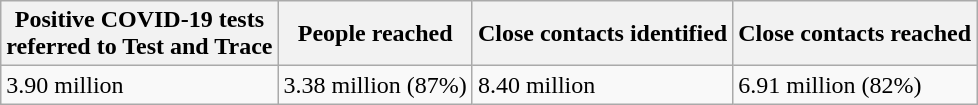<table class="wikitable">
<tr>
<th>Positive COVID-19 tests<br>referred to Test and Trace</th>
<th>People reached</th>
<th>Close contacts identified</th>
<th>Close contacts reached</th>
</tr>
<tr>
<td>3.90 million</td>
<td>3.38 million (87%)</td>
<td>8.40 million</td>
<td>6.91 million (82%)</td>
</tr>
</table>
